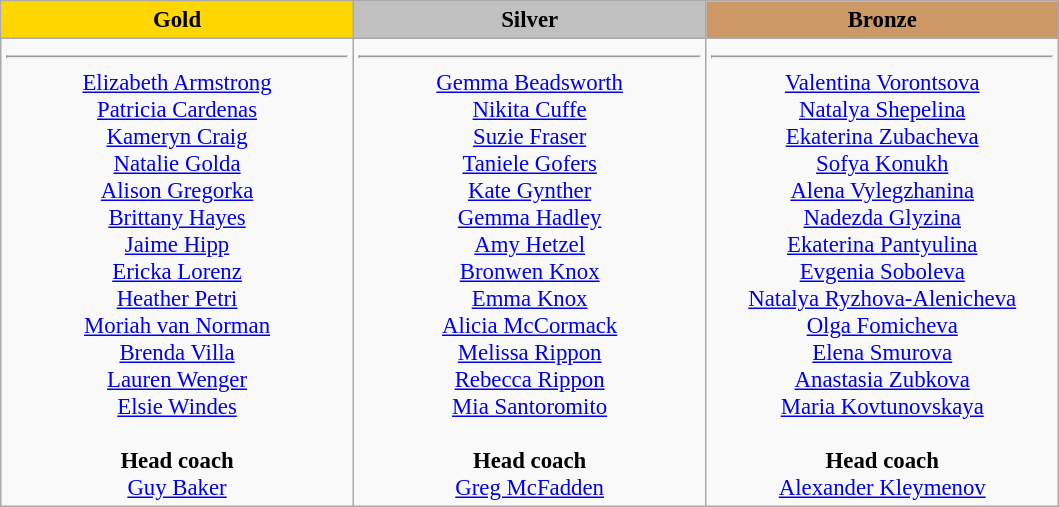<table class="wikitable" style="font-size:95%;">
<tr>
<th style="text-align:center; width:15em; background-color:gold;">Gold</th>
<th style="text-align:center; width:15em; background-color:silver;">Silver</th>
<th style="text-align:center; width:15em; background-color:#CC9966;">Bronze</th>
</tr>
<tr>
<td style="text-align:center; vertical-align:top;"><strong></strong><hr><a href='#'>Elizabeth Armstrong</a><br><a href='#'>Patricia Cardenas</a><br><a href='#'>Kameryn Craig</a><br><a href='#'>Natalie Golda</a><br><a href='#'>Alison Gregorka</a><br><a href='#'>Brittany Hayes</a><br><a href='#'>Jaime Hipp</a><br><a href='#'>Ericka Lorenz</a><br><a href='#'>Heather Petri</a><br><a href='#'>Moriah van Norman</a><br><a href='#'>Brenda Villa</a><br><a href='#'>Lauren Wenger</a><br><a href='#'>Elsie Windes</a><br><br><strong>Head coach</strong><br><a href='#'>Guy Baker</a></td>
<td style="text-align:center; vertical-align:top;"><strong></strong><hr><a href='#'>Gemma Beadsworth</a><br><a href='#'>Nikita Cuffe</a><br><a href='#'>Suzie Fraser</a><br><a href='#'>Taniele Gofers</a><br><a href='#'>Kate Gynther</a><br><a href='#'>Gemma Hadley</a><br><a href='#'>Amy Hetzel</a><br><a href='#'>Bronwen Knox</a><br><a href='#'>Emma Knox</a><br><a href='#'>Alicia McCormack</a><br><a href='#'>Melissa Rippon</a><br><a href='#'>Rebecca Rippon</a><br><a href='#'>Mia Santoromito</a><br><br><strong>Head coach</strong><br><a href='#'>Greg McFadden</a></td>
<td style="text-align:center; vertical-align:top;"><strong></strong><hr><a href='#'>Valentina Vorontsova</a><br><a href='#'>Natalya Shepelina</a><br><a href='#'>Ekaterina Zubacheva</a><br><a href='#'>Sofya Konukh</a><br><a href='#'>Alena Vylegzhanina</a><br><a href='#'>Nadezda Glyzina</a><br><a href='#'>Ekaterina Pantyulina</a><br><a href='#'>Evgenia Soboleva</a><br><a href='#'>Natalya Ryzhova-Alenicheva</a><br><a href='#'>Olga Fomicheva</a><br><a href='#'>Elena Smurova</a><br><a href='#'>Anastasia Zubkova</a><br><a href='#'>Maria Kovtunovskaya</a><br><br><strong>Head coach</strong><br><a href='#'>Alexander Kleymenov</a></td>
</tr>
</table>
